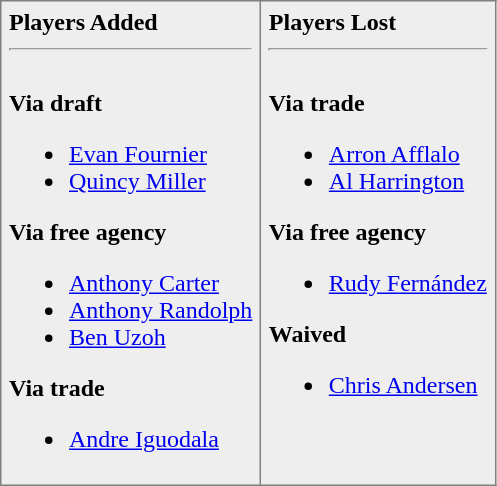<table border="1" style="border-collapse:collapse; background:#eee;"  cellpadding="5">
<tr>
<td valign="top"><strong>Players Added</strong> <hr><br><strong>Via draft</strong><ul><li><a href='#'>Evan Fournier</a></li><li><a href='#'>Quincy Miller</a></li></ul><strong>Via free agency</strong><ul><li><a href='#'>Anthony Carter</a> </li><li><a href='#'>Anthony Randolph</a></li><li><a href='#'>Ben Uzoh</a> </li></ul><strong>Via trade</strong><ul><li><a href='#'>Andre Iguodala</a></li></ul></td>
<td valign="top"><strong>Players Lost</strong> <hr><br><strong>Via trade</strong><ul><li><a href='#'>Arron Afflalo</a></li><li><a href='#'>Al Harrington</a></li></ul><strong>Via free agency</strong><ul><li><a href='#'>Rudy Fernández</a></li></ul><strong>Waived</strong><ul><li><a href='#'>Chris Andersen</a></li></ul></td>
</tr>
</table>
